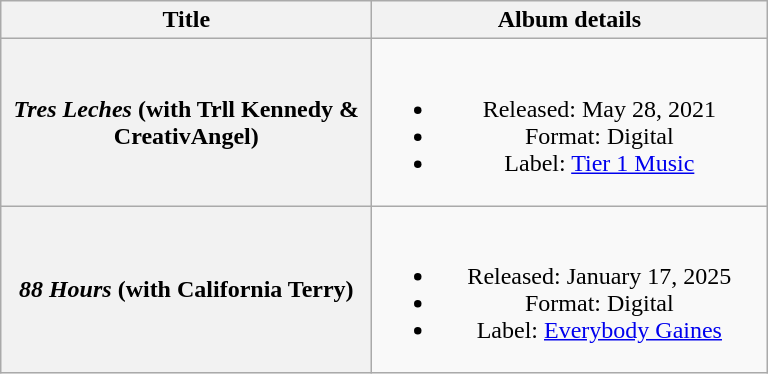<table class="wikitable plainrowheaders" style="text-align:center;">
<tr>
<th scope="col" style="width:15em;">Title</th>
<th scope="col" style="width:16em;">Album details</th>
</tr>
<tr>
<th scope="row"><em>Tres Leches</em> (with Trll Kennedy & CreativAngel) </th>
<td><br><ul><li>Released: May 28, 2021</li><li>Format: Digital</li><li>Label: <a href='#'>Tier 1 Music</a></li></ul></td>
</tr>
<tr>
<th scope="row"><em>88 Hours</em> (with California Terry) </th>
<td><br><ul><li>Released: January 17, 2025</li><li>Format: Digital</li><li>Label: <a href='#'>Everybody Gaines</a></li></ul></td>
</tr>
</table>
